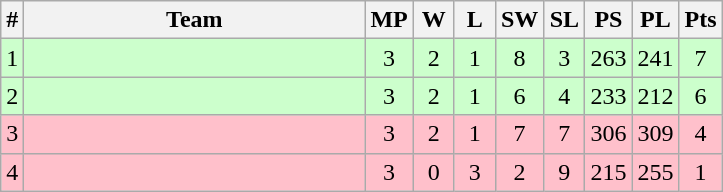<table class=wikitable style="text-align:center">
<tr>
<th>#</th>
<th width=220>Team</th>
<th width=20>MP</th>
<th width=20>W</th>
<th width=20>L</th>
<th width=20>SW</th>
<th width=20>SL</th>
<th width=20>PS</th>
<th width=20>PL</th>
<th width=20>Pts</th>
</tr>
<tr align="center" valign="top" style="background: #CCFFCC">
<td>1</td>
<td align=left></td>
<td>3</td>
<td>2</td>
<td>1</td>
<td>8</td>
<td>3</td>
<td>263</td>
<td>241</td>
<td>7</td>
</tr>
<tr align="center" valign="top" style="background: #CCFFCC">
<td>2</td>
<td align=left></td>
<td>3</td>
<td>2</td>
<td>1</td>
<td>6</td>
<td>4</td>
<td>233</td>
<td>212</td>
<td>6</td>
</tr>
<tr align="center" valign="top" style="background: pink">
<td>3</td>
<td align=left></td>
<td>3</td>
<td>2</td>
<td>1</td>
<td>7</td>
<td>7</td>
<td>306</td>
<td>309</td>
<td>4</td>
</tr>
<tr align="center" valign="top" style="background: pink">
<td>4</td>
<td align=left></td>
<td>3</td>
<td>0</td>
<td>3</td>
<td>2</td>
<td>9</td>
<td>215</td>
<td>255</td>
<td>1</td>
</tr>
</table>
